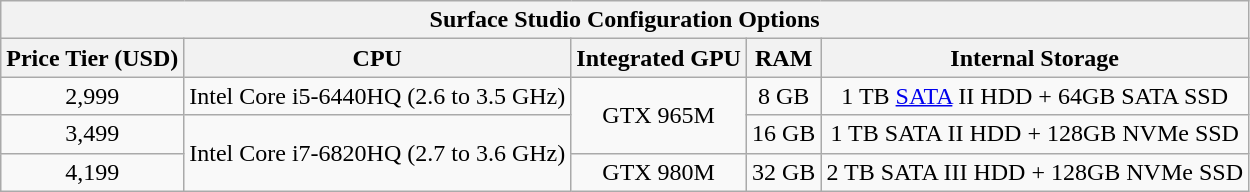<table class="wikitable collapsible" align="center" text-align="center" style="text-align:center;">
<tr>
<th colspan=5>Surface Studio Configuration Options</th>
</tr>
<tr>
<th>Price Tier (USD)</th>
<th>CPU</th>
<th>Integrated GPU</th>
<th>RAM</th>
<th>Internal Storage</th>
</tr>
<tr>
<td>2,999</td>
<td rowspan = 1>Intel Core i5-6440HQ (2.6 to 3.5 GHz)</td>
<td rowspan = 2>GTX 965M</td>
<td>8 GB</td>
<td>1 TB <a href='#'>SATA</a> II HDD + 64GB SATA SSD</td>
</tr>
<tr>
<td>3,499</td>
<td rowspan = 2>Intel Core i7-6820HQ (2.7 to 3.6 GHz)</td>
<td>16 GB</td>
<td>1 TB SATA II HDD + 128GB NVMe SSD</td>
</tr>
<tr>
<td>4,199</td>
<td>GTX 980M</td>
<td>32 GB</td>
<td>2 TB SATA III HDD + 128GB NVMe SSD</td>
</tr>
</table>
